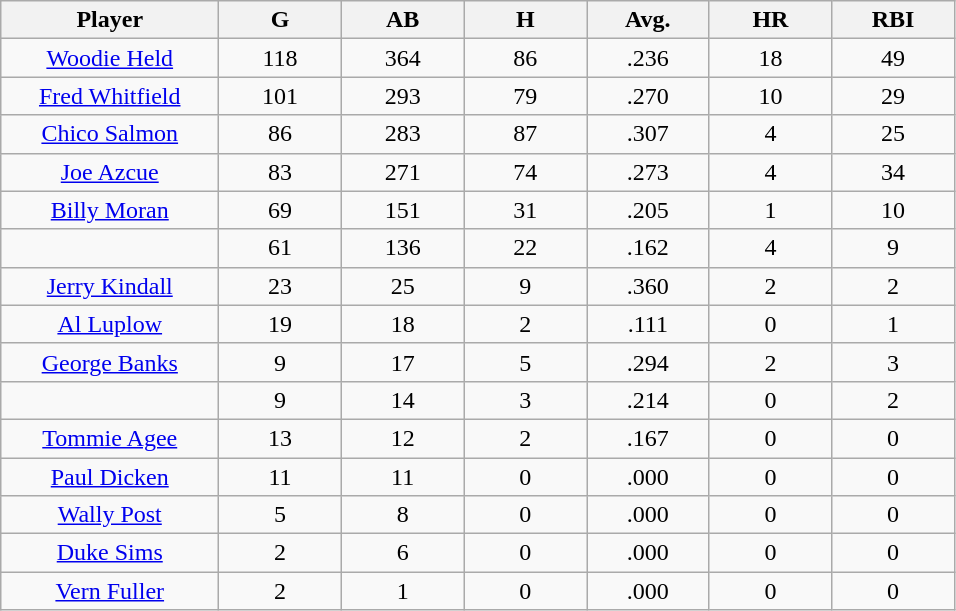<table class="wikitable sortable">
<tr>
<th bgcolor="#DDDDFF" width="16%">Player</th>
<th bgcolor="#DDDDFF" width="9%">G</th>
<th bgcolor="#DDDDFF" width="9%">AB</th>
<th bgcolor="#DDDDFF" width="9%">H</th>
<th bgcolor="#DDDDFF" width="9%">Avg.</th>
<th bgcolor="#DDDDFF" width="9%">HR</th>
<th bgcolor="#DDDDFF" width="9%">RBI</th>
</tr>
<tr align="center">
<td><a href='#'>Woodie Held</a></td>
<td>118</td>
<td>364</td>
<td>86</td>
<td>.236</td>
<td>18</td>
<td>49</td>
</tr>
<tr align=center>
<td><a href='#'>Fred Whitfield</a></td>
<td>101</td>
<td>293</td>
<td>79</td>
<td>.270</td>
<td>10</td>
<td>29</td>
</tr>
<tr align=center>
<td><a href='#'>Chico Salmon</a></td>
<td>86</td>
<td>283</td>
<td>87</td>
<td>.307</td>
<td>4</td>
<td>25</td>
</tr>
<tr align=center>
<td><a href='#'>Joe Azcue</a></td>
<td>83</td>
<td>271</td>
<td>74</td>
<td>.273</td>
<td>4</td>
<td>34</td>
</tr>
<tr align=center>
<td><a href='#'>Billy Moran</a></td>
<td>69</td>
<td>151</td>
<td>31</td>
<td>.205</td>
<td>1</td>
<td>10</td>
</tr>
<tr align=center>
<td></td>
<td>61</td>
<td>136</td>
<td>22</td>
<td>.162</td>
<td>4</td>
<td>9</td>
</tr>
<tr align="center">
<td><a href='#'>Jerry Kindall</a></td>
<td>23</td>
<td>25</td>
<td>9</td>
<td>.360</td>
<td>2</td>
<td>2</td>
</tr>
<tr align=center>
<td><a href='#'>Al Luplow</a></td>
<td>19</td>
<td>18</td>
<td>2</td>
<td>.111</td>
<td>0</td>
<td>1</td>
</tr>
<tr align=center>
<td><a href='#'>George Banks</a></td>
<td>9</td>
<td>17</td>
<td>5</td>
<td>.294</td>
<td>2</td>
<td>3</td>
</tr>
<tr align=center>
<td></td>
<td>9</td>
<td>14</td>
<td>3</td>
<td>.214</td>
<td>0</td>
<td>2</td>
</tr>
<tr align="center">
<td><a href='#'>Tommie Agee</a></td>
<td>13</td>
<td>12</td>
<td>2</td>
<td>.167</td>
<td>0</td>
<td>0</td>
</tr>
<tr align=center>
<td><a href='#'>Paul Dicken</a></td>
<td>11</td>
<td>11</td>
<td>0</td>
<td>.000</td>
<td>0</td>
<td>0</td>
</tr>
<tr align=center>
<td><a href='#'>Wally Post</a></td>
<td>5</td>
<td>8</td>
<td>0</td>
<td>.000</td>
<td>0</td>
<td>0</td>
</tr>
<tr align=center>
<td><a href='#'>Duke Sims</a></td>
<td>2</td>
<td>6</td>
<td>0</td>
<td>.000</td>
<td>0</td>
<td>0</td>
</tr>
<tr align=center>
<td><a href='#'>Vern Fuller</a></td>
<td>2</td>
<td>1</td>
<td>0</td>
<td>.000</td>
<td>0</td>
<td>0</td>
</tr>
</table>
